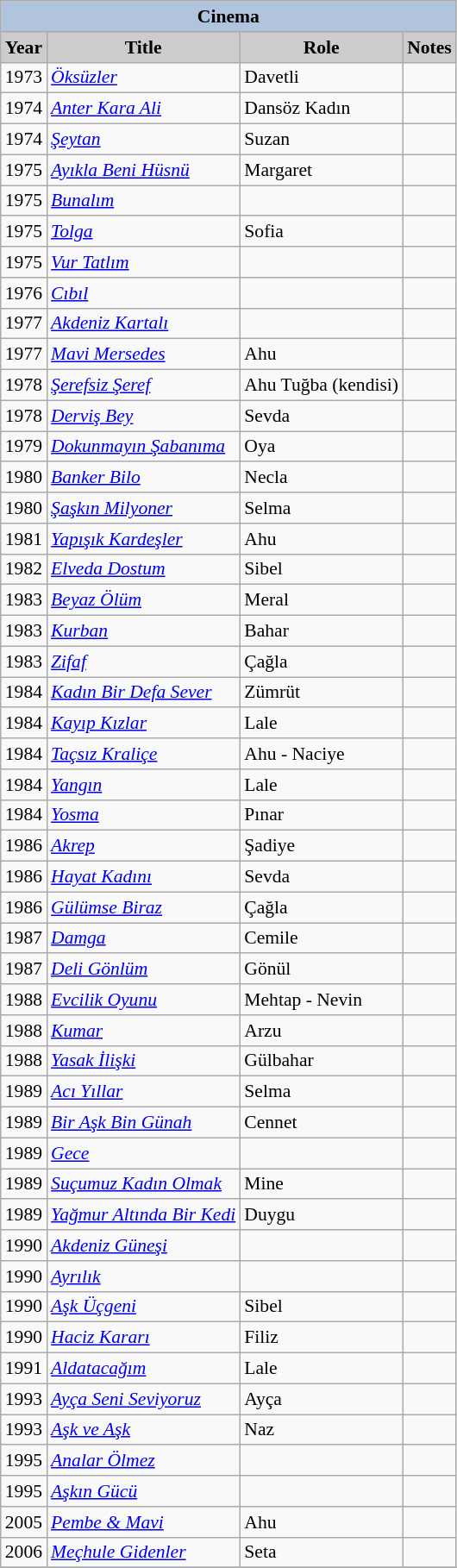<table class="wikitable" style="font-size:90%">
<tr>
<th colspan="4" style="background:LightSteelBlue">Cinema</th>
</tr>
<tr>
<th style="background:#CCCCCC">Year</th>
<th style="background:#CCCCCC">Title</th>
<th style="background:#CCCCCC">Role</th>
<th style="background:#CCCCCC">Notes</th>
</tr>
<tr>
<td>1973</td>
<td><em> <a href='#'>Öksüzler</a> </em></td>
<td>Davetli</td>
<td></td>
</tr>
<tr>
<td>1974</td>
<td><em> <a href='#'>Anter Kara Ali</a> </em></td>
<td>Dansöz Kadın</td>
<td></td>
</tr>
<tr>
<td>1974</td>
<td><em> <a href='#'>Şeytan</a> </em></td>
<td>Suzan</td>
<td></td>
</tr>
<tr>
<td>1975</td>
<td><em> <a href='#'>Ayıkla Beni Hüsnü</a> </em></td>
<td>Margaret</td>
<td></td>
</tr>
<tr>
<td>1975</td>
<td><em> <a href='#'>Bunalım</a> </em></td>
<td></td>
<td></td>
</tr>
<tr>
<td>1975</td>
<td><em> <a href='#'>Tolga</a> </em></td>
<td>Sofia</td>
<td></td>
</tr>
<tr>
<td>1975</td>
<td><em> <a href='#'>Vur Tatlım</a> </em></td>
<td></td>
<td></td>
</tr>
<tr>
<td>1976</td>
<td><em> <a href='#'>Cıbıl</a> </em></td>
<td></td>
<td></td>
</tr>
<tr>
<td>1977</td>
<td><em> <a href='#'>Akdeniz Kartalı</a> </em></td>
<td></td>
<td></td>
</tr>
<tr>
<td>1977</td>
<td><em> <a href='#'>Mavi Mersedes</a> </em></td>
<td>Ahu</td>
<td></td>
</tr>
<tr>
<td>1978</td>
<td><em> <a href='#'>Şerefsiz Şeref</a> </em></td>
<td>Ahu Tuğba (kendisi)</td>
<td></td>
</tr>
<tr>
<td>1978</td>
<td><em> <a href='#'>Derviş Bey</a> </em></td>
<td>Sevda</td>
<td></td>
</tr>
<tr>
<td>1979</td>
<td><em> <a href='#'>Dokunmayın Şabanıma</a> </em></td>
<td>Oya</td>
<td></td>
</tr>
<tr>
<td>1980</td>
<td><em> <a href='#'>Banker Bilo</a> </em></td>
<td>Necla</td>
<td></td>
</tr>
<tr>
<td>1980</td>
<td><em> <a href='#'>Şaşkın Milyoner</a> </em></td>
<td>Selma</td>
<td></td>
</tr>
<tr>
<td>1981</td>
<td><em> <a href='#'>Yapışık Kardeşler</a> </em></td>
<td>Ahu</td>
<td></td>
</tr>
<tr>
<td>1982</td>
<td><em> <a href='#'>Elveda Dostum</a> </em></td>
<td>Sibel</td>
<td></td>
</tr>
<tr>
<td>1983</td>
<td><em> <a href='#'>Beyaz Ölüm</a> </em></td>
<td>Meral</td>
<td></td>
</tr>
<tr>
<td>1983</td>
<td><em> <a href='#'>Kurban</a> </em></td>
<td>Bahar</td>
<td></td>
</tr>
<tr>
<td>1983</td>
<td><em> <a href='#'>Zifaf</a> </em></td>
<td>Çağla</td>
<td></td>
</tr>
<tr>
<td>1984</td>
<td><em> <a href='#'>Kadın Bir Defa Sever</a> </em></td>
<td>Zümrüt</td>
<td></td>
</tr>
<tr>
<td>1984</td>
<td><em> <a href='#'>Kayıp Kızlar</a> </em></td>
<td>Lale</td>
<td></td>
</tr>
<tr>
<td>1984</td>
<td><em> <a href='#'>Taçsız Kraliçe</a> </em></td>
<td>Ahu - Naciye</td>
<td></td>
</tr>
<tr>
<td>1984</td>
<td><em> <a href='#'>Yangın</a> </em></td>
<td>Lale</td>
<td></td>
</tr>
<tr>
<td>1984</td>
<td><em> <a href='#'>Yosma</a> </em></td>
<td>Pınar</td>
<td></td>
</tr>
<tr>
<td>1986</td>
<td><em> <a href='#'>Akrep</a> </em></td>
<td>Şadiye</td>
<td></td>
</tr>
<tr>
<td>1986</td>
<td><em> <a href='#'>Hayat Kadını</a> </em></td>
<td>Sevda</td>
<td></td>
</tr>
<tr>
<td>1986</td>
<td><em> <a href='#'>Gülümse Biraz</a> </em></td>
<td>Çağla</td>
<td></td>
</tr>
<tr>
<td>1987</td>
<td><em> <a href='#'>Damga</a> </em></td>
<td>Cemile</td>
<td></td>
</tr>
<tr>
<td>1987</td>
<td><em> <a href='#'>Deli Gönlüm</a> </em></td>
<td>Gönül</td>
<td></td>
</tr>
<tr>
<td>1988</td>
<td><em> <a href='#'>Evcilik Oyunu</a> </em></td>
<td>Mehtap - Nevin</td>
<td></td>
</tr>
<tr>
<td>1988</td>
<td><em> <a href='#'>Kumar</a> </em></td>
<td>Arzu</td>
<td></td>
</tr>
<tr>
<td>1988</td>
<td><em> <a href='#'>Yasak İlişki</a> </em></td>
<td>Gülbahar</td>
<td></td>
</tr>
<tr>
<td>1989</td>
<td><em> <a href='#'>Acı Yıllar</a> </em></td>
<td>Selma</td>
<td></td>
</tr>
<tr>
<td>1989</td>
<td><em> <a href='#'>Bir Aşk Bin Günah</a> </em></td>
<td>Cennet</td>
<td></td>
</tr>
<tr>
<td>1989</td>
<td><em> <a href='#'>Gece</a> </em></td>
<td></td>
<td></td>
</tr>
<tr>
<td>1989</td>
<td><em> <a href='#'>Suçumuz Kadın Olmak</a> </em></td>
<td>Mine</td>
<td></td>
</tr>
<tr>
<td>1989</td>
<td><em> <a href='#'>Yağmur Altında Bir Kedi</a> </em></td>
<td>Duygu</td>
<td></td>
</tr>
<tr>
<td>1990</td>
<td><em> <a href='#'>Akdeniz Güneşi</a> </em></td>
<td></td>
<td></td>
</tr>
<tr>
<td>1990</td>
<td><em> <a href='#'>Ayrılık</a> </em></td>
<td></td>
<td></td>
</tr>
<tr>
<td>1990</td>
<td><em> <a href='#'>Aşk Üçgeni</a> </em></td>
<td>Sibel</td>
<td></td>
</tr>
<tr>
<td>1990</td>
<td><em> <a href='#'>Haciz Kararı</a> </em></td>
<td>Filiz</td>
<td></td>
</tr>
<tr>
<td>1991</td>
<td><em> <a href='#'>Aldatacağım</a> </em></td>
<td>Lale</td>
<td></td>
</tr>
<tr>
<td>1993</td>
<td><em> <a href='#'>Ayça Seni Seviyoruz</a> </em></td>
<td>Ayça</td>
<td></td>
</tr>
<tr>
<td>1993</td>
<td><em> <a href='#'>Aşk ve Aşk</a> </em></td>
<td>Naz</td>
<td></td>
</tr>
<tr>
<td>1995</td>
<td><em> <a href='#'>Analar Ölmez</a> </em></td>
<td></td>
<td></td>
</tr>
<tr>
<td>1995</td>
<td><em> <a href='#'>Aşkın Gücü</a> </em></td>
<td></td>
<td></td>
</tr>
<tr>
<td>2005</td>
<td><em> <a href='#'>Pembe & Mavi</a> </em></td>
<td>Ahu</td>
<td></td>
</tr>
<tr>
<td>2006</td>
<td><em> <a href='#'>Meçhule Gidenler</a> </em></td>
<td>Seta</td>
<td></td>
</tr>
<tr>
</tr>
</table>
